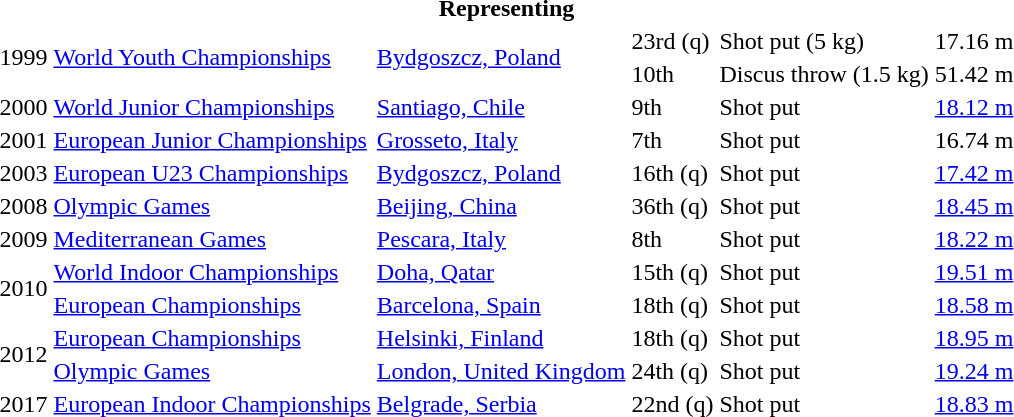<table>
<tr>
<th colspan="6">Representing </th>
</tr>
<tr>
<td rowspan=2>1999</td>
<td rowspan=2><a href='#'>World Youth Championships</a></td>
<td rowspan=2><a href='#'>Bydgoszcz, Poland</a></td>
<td>23rd (q)</td>
<td>Shot put (5 kg)</td>
<td>17.16 m</td>
</tr>
<tr>
<td>10th</td>
<td>Discus throw (1.5 kg)</td>
<td>51.42 m</td>
</tr>
<tr>
<td>2000</td>
<td><a href='#'>World Junior Championships</a></td>
<td><a href='#'>Santiago, Chile</a></td>
<td>9th</td>
<td>Shot put</td>
<td><a href='#'>18.12 m</a></td>
</tr>
<tr>
<td>2001</td>
<td><a href='#'>European Junior Championships</a></td>
<td><a href='#'>Grosseto, Italy</a></td>
<td>7th</td>
<td>Shot put</td>
<td>16.74 m</td>
</tr>
<tr>
<td>2003</td>
<td><a href='#'>European U23 Championships</a></td>
<td><a href='#'>Bydgoszcz, Poland</a></td>
<td>16th (q)</td>
<td>Shot put</td>
<td><a href='#'>17.42 m</a></td>
</tr>
<tr>
<td>2008</td>
<td><a href='#'>Olympic Games</a></td>
<td><a href='#'>Beijing, China</a></td>
<td>36th (q)</td>
<td>Shot put</td>
<td><a href='#'>18.45 m</a></td>
</tr>
<tr>
<td>2009</td>
<td><a href='#'>Mediterranean Games</a></td>
<td><a href='#'>Pescara, Italy</a></td>
<td>8th</td>
<td>Shot put</td>
<td><a href='#'>18.22 m</a></td>
</tr>
<tr>
<td rowspan=2>2010</td>
<td><a href='#'>World Indoor Championships</a></td>
<td><a href='#'>Doha, Qatar</a></td>
<td>15th (q)</td>
<td>Shot put</td>
<td><a href='#'>19.51 m</a></td>
</tr>
<tr>
<td><a href='#'>European Championships</a></td>
<td><a href='#'>Barcelona, Spain</a></td>
<td>18th (q)</td>
<td>Shot put</td>
<td><a href='#'>18.58 m</a></td>
</tr>
<tr>
<td rowspan=2>2012</td>
<td><a href='#'>European Championships</a></td>
<td><a href='#'>Helsinki, Finland</a></td>
<td>18th (q)</td>
<td>Shot put</td>
<td><a href='#'>18.95 m</a></td>
</tr>
<tr>
<td><a href='#'>Olympic Games</a></td>
<td><a href='#'>London, United Kingdom</a></td>
<td>24th (q)</td>
<td>Shot put</td>
<td><a href='#'>19.24 m</a></td>
</tr>
<tr>
<td>2017</td>
<td><a href='#'>European Indoor Championships</a></td>
<td><a href='#'>Belgrade, Serbia</a></td>
<td>22nd (q)</td>
<td>Shot put</td>
<td><a href='#'>18.83 m</a></td>
</tr>
</table>
